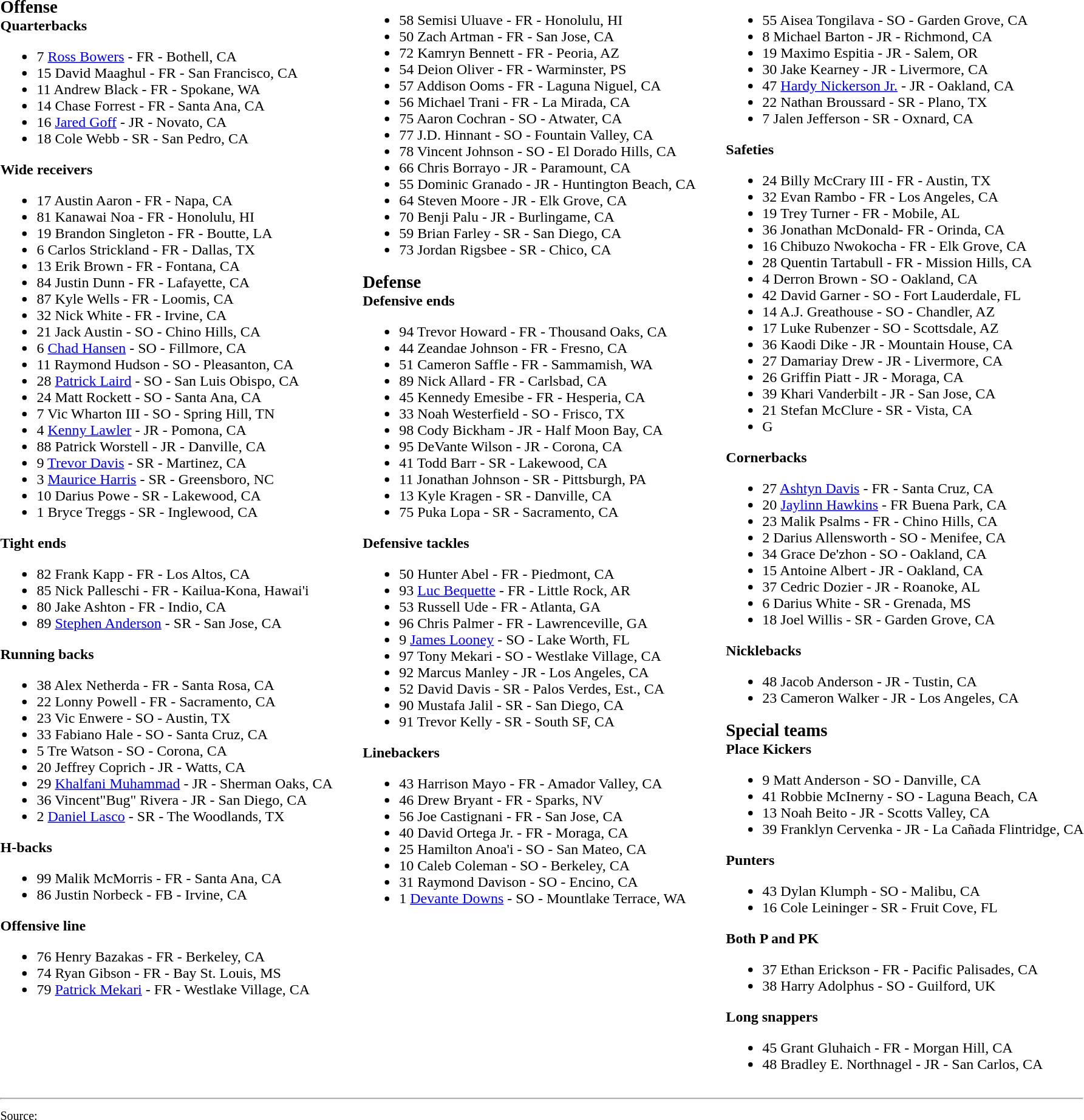<table class="toccolours" style="text-align: left;">
<tr>
<td valign="top"><br><big><strong>Offense</strong></big><br><strong>Quarterbacks</strong><ul><li>7 <a href='#'>Ross Bowers</a> - FR - Bothell, CA</li><li>15 David Maaghul - FR - San Francisco, CA</li><li>11 Andrew Black -  FR - Spokane, WA</li><li>14 Chase Forrest -  FR - Santa Ana, CA</li><li>16 <a href='#'>Jared Goff</a> - JR - Novato, CA</li><li>18 Cole Webb	- SR - San Pedro, CA</li></ul><strong>Wide receivers</strong><ul><li>17 Austin Aaron - FR - Napa, CA</li><li>81 Kanawai Noa - FR - Honolulu, HI</li><li>19 Brandon Singleton - FR - Boutte, LA</li><li>6 Carlos Strickland - FR	- Dallas, TX</li><li>13 Erik Brown -  FR - Fontana, CA</li><li>84 Justin Dunn -  FR - Lafayette, CA</li><li>87 Kyle Wells -  FR - Loomis, CA</li><li>32 Nick White -  FR - Irvine, CA</li><li>21 Jack Austin - SO	 - Chino Hills, CA</li><li>6 <a href='#'>Chad Hansen</a> - SO - Fillmore, CA</li><li>11 Raymond Hudson - SO - Pleasanton, CA</li><li>28 <a href='#'>Patrick Laird</a> - SO - San Luis Obispo, CA</li><li>24 Matt Rockett - SO - Santa Ana, CA</li><li>7 Vic Wharton III - SO - Spring Hill, TN</li><li>4 <a href='#'>Kenny Lawler</a> - JR - Pomona, CA</li><li>88 Patrick Worstell - JR - Danville, CA</li><li>9 <a href='#'>Trevor Davis</a> - SR - Martinez, CA</li><li>3 <a href='#'>Maurice Harris</a> - SR - Greensboro, NC</li><li>10 Darius Powe - SR - Lakewood, CA</li><li>1 Bryce Treggs - SR - Inglewood, CA</li></ul><strong>Tight ends</strong><ul><li>82 Frank Kapp - FR - Los Altos, CA</li><li>85 Nick Palleschi -	FR - Kailua-Kona, Hawai'i</li><li>80 Jake Ashton -  FR - Indio, CA</li><li>89 <a href='#'>Stephen Anderson</a> - SR - San Jose, CA</li></ul><strong>Running backs</strong><ul><li>38 Alex Netherda - FR - Santa Rosa, CA</li><li>22 Lonny Powell - FR - Sacramento, CA</li><li>23 Vic Enwere - SO - Austin, TX</li><li>33 Fabiano Hale - SO - Santa Cruz, CA</li><li>5 Tre Watson - SO - Corona, CA</li><li>20 Jeffrey Coprich - JR - Watts, CA</li><li>29 <a href='#'>Khalfani Muhammad</a> - JR - Sherman Oaks, CA</li><li>36 Vincent"Bug" Rivera - JR - San Diego, CA</li><li>2 <a href='#'>Daniel Lasco</a> - SR - The Woodlands, TX</li></ul><strong>H-backs</strong><ul><li>99 Malik McMorris - FR - Santa Ana, CA</li><li>86 Justin Norbeck - FB - Irvine, CA</li></ul><strong>Offensive line</strong><ul><li>76 Henry Bazakas - FR - Berkeley, CA</li><li>74 Ryan Gibson - FR - Bay St. Louis, MS</li><li>79 <a href='#'>Patrick Mekari</a> - FR - Westlake Village,  CA</li></ul></td>
<td width="25"> </td>
<td valign="top"><br><ul><li>58	Semisi Uluave -	FR - 	Honolulu, HI</li><li>50 Zach Artman -  FR - San Jose, CA</li><li>72 Kamryn Bennett - FR - Peoria, AZ</li><li>54 Deion Oliver - FR - Warminster, PS</li><li>57 Addison Ooms -  FR - Laguna Niguel, CA</li><li>56 Michael Trani -  FR - La Mirada, CA</li><li>75 Aaron Cochran - SO - Atwater, CA</li><li>77 J.D. Hinnant - SO - Fountain Valley, CA</li><li>78 Vincent Johnson - SO - El Dorado Hills, CA</li><li>66 Chris Borrayo - JR - Paramount, CA</li><li>55 Dominic Granado - JR	 - Huntington Beach, CA</li><li>64 Steven Moore -  JR - Elk Grove, CA</li><li>70 Benji Palu - JR - Burlingame, CA</li><li>59 Brian Farley - SR	 - San Diego, CA</li><li>73	Jordan Rigsbee - SR - Chico, CA</li></ul><big><strong>Defense</strong></big><br><strong>Defensive ends</strong><ul><li>94 Trevor Howard - FR - Thousand Oaks, CA</li><li>44 Zeandae Johnson - FR - Fresno, CA</li><li>51 Cameron Saffle - FR - Sammamish, WA</li><li>89 Nick Allard -  FR - Carlsbad, CA</li><li>45 Kennedy Emesibe -  FR - Hesperia, CA</li><li>33 Noah Westerfield - SO - Frisco, TX</li><li>98 Cody Bickham - JR - Half Moon Bay, CA</li><li>95 DeVante Wilson - JR - Corona, CA</li><li>41 Todd Barr - SR - Lakewood, CA</li><li>11 Jonathan Johnson - SR - Pittsburgh, PA</li><li>13 Kyle Kragen - SR - Danville, CA</li><li>75 Puka Lopa - SR - Sacramento, CA</li></ul><strong>Defensive tackles</strong><ul><li>50 Hunter Abel - FR - Piedmont, CA</li><li>93 <a href='#'>Luc Bequette</a> - FR - Little Rock, AR</li><li>53 Russell Ude - FR	 - Atlanta, GA</li><li>96 Chris Palmer -  FR - Lawrenceville, GA</li><li>9 <a href='#'>James Looney</a> - SO - Lake Worth, FL</li><li>97 Tony Mekari - SO - Westlake Village, CA</li><li>92 Marcus Manley - JR - Los Angeles, CA</li><li>52 David Davis - SR	 - Palos Verdes, Est., CA</li><li>90 Mustafa Jalil - SR - San Diego, CA</li><li>91 Trevor Kelly - SR - South SF, CA</li></ul><strong>Linebackers</strong><ul><li>43 Harrison Mayo - FR - Amador Valley, CA</li><li>46 Drew Bryant -  FR - Sparks, NV</li><li>56 Joe Castignani -  FR - San Jose, CA</li><li>40 David Ortega Jr. -  FR - Moraga, CA</li><li>25 Hamilton Anoa'i - SO - San Mateo, CA</li><li>10 Caleb Coleman - SO - Berkeley, CA</li><li>31 Raymond Davison - SO - Encino, CA</li><li>1 <a href='#'>Devante Downs</a> - SO - Mountlake Terrace, WA</li></ul></td>
<td width="25"> </td>
<td valign="top"><br><ul><li>55 Aisea Tongilava - SO - Garden Grove, CA</li><li>8 Michael Barton - JR - Richmond, CA</li><li>19 Maximo Espitia - JR - Salem, OR</li><li>30 Jake Kearney - JR - Livermore, CA</li><li>47 <a href='#'>Hardy Nickerson Jr.</a> - JR - Oakland, CA</li><li>22 Nathan Broussard - SR - Plano, TX</li><li>7 Jalen Jefferson - SR - Oxnard, CA</li></ul><strong>Safeties</strong><ul><li>24 Billy McCrary III - FR - Austin, TX</li><li>32 Evan Rambo - FR - Los Angeles, CA</li><li>19 Trey Turner - FR - Mobile, AL</li><li>36 Jonathan McDonald-  FR - Orinda, CA</li><li>16 Chibuzo Nwokocha -  FR - Elk Grove, CA</li><li>28 Quentin Tartabull -  FR - Mission Hills, CA</li><li>4 Derron Brown - SO - Oakland, CA</li><li>42 David Garner - SO - Fort Lauderdale, FL</li><li>14 A.J. Greathouse - SO - Chandler, AZ</li><li>17 Luke Rubenzer - SO - Scottsdale, AZ</li><li>36 Kaodi Dike - JR - Mountain House, CA</li><li>27 Damariay Drew - JR - Livermore, CA</li><li>26 Griffin Piatt - JR - Moraga, CA</li><li>39 Khari Vanderbilt - JR - San Jose, CA</li><li>21 Stefan McClure - SR - Vista, CA</li><li>G</li></ul><strong>Cornerbacks</strong><ul><li>27 <a href='#'>Ashtyn Davis</a> - FR - Santa Cruz, CA</li><li>20 <a href='#'>Jaylinn Hawkins</a> - FR Buena Park, CA</li><li>23 Malik Psalms - FR - Chino Hills, CA</li><li>2 Darius Allensworth - SO - Menifee, CA</li><li>34 Grace De'zhon - SO - Oakland, CA</li><li>15 Antoine Albert - JR - Oakland, CA</li><li>37 Cedric Dozier - JR - Roanoke, AL</li><li>6 Darius White - SR	 - Grenada, MS</li><li>18 Joel Willis - SR - Garden Grove, CA</li></ul><strong>Nicklebacks</strong><ul><li>48 Jacob Anderson - JR - Tustin, CA</li><li>23 Cameron Walker - JR - Los Angeles, CA</li></ul><big><strong>Special teams</strong></big><br><strong>Place Kickers</strong><ul><li>9 Matt Anderson - SO - Danville, CA</li><li>41 Robbie McInerny - SO - Laguna Beach, CA</li><li>13 Noah Beito - JR - Scotts Valley, CA</li><li>39 Franklyn Cervenka - JR - La Cañada Flintridge, CA</li></ul><strong>Punters</strong><ul><li>43 Dylan Klumph - SO - Malibu, CA</li><li>16 Cole Leininger - SR - Fruit Cove, FL</li></ul><strong>Both P and PK</strong><ul><li>37 Ethan Erickson - FR - Pacific Palisades, CA</li><li>38 Harry Adolphus - SO - Guilford, UK</li></ul><strong>Long snappers</strong><ul><li>45 Grant Gluhaich - FR - Morgan Hill, CA</li><li>48 Bradley E. Northnagel - JR - San Carlos, CA</li></ul></td>
</tr>
<tr>
<td colspan="7"><hr><small>Source: </small></td>
</tr>
</table>
